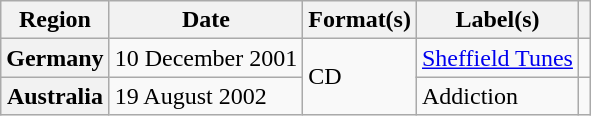<table class="wikitable plainrowheaders">
<tr>
<th scope="col">Region</th>
<th scope="col">Date</th>
<th scope="col">Format(s)</th>
<th scope="col">Label(s)</th>
<th scope="col"></th>
</tr>
<tr>
<th scope="row">Germany</th>
<td>10 December 2001</td>
<td rowspan="2">CD</td>
<td><a href='#'>Sheffield Tunes</a></td>
<td></td>
</tr>
<tr>
<th scope="row">Australia</th>
<td>19 August 2002</td>
<td>Addiction</td>
<td></td>
</tr>
</table>
